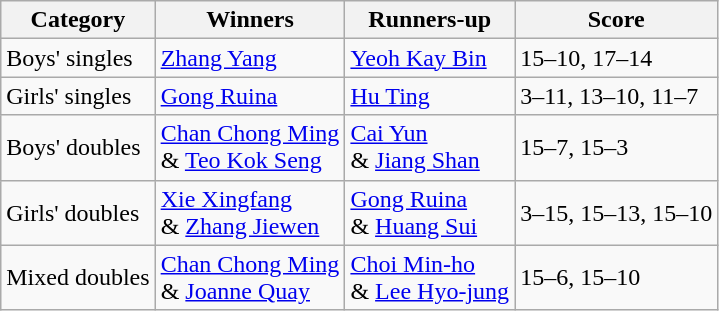<table class=wikitable>
<tr>
<th>Category</th>
<th>Winners</th>
<th>Runners-up</th>
<th>Score</th>
</tr>
<tr>
<td>Boys' singles</td>
<td> <a href='#'>Zhang Yang</a></td>
<td> <a href='#'>Yeoh Kay Bin</a></td>
<td>15–10, 17–14</td>
</tr>
<tr>
<td>Girls' singles</td>
<td> <a href='#'>Gong Ruina</a></td>
<td> <a href='#'>Hu Ting</a></td>
<td>3–11, 13–10, 11–7</td>
</tr>
<tr>
<td>Boys' doubles</td>
<td> <a href='#'>Chan Chong Ming</a><br> & <a href='#'>Teo Kok Seng</a></td>
<td> <a href='#'>Cai Yun</a> <br> & <a href='#'>Jiang Shan</a></td>
<td>15–7, 15–3</td>
</tr>
<tr>
<td>Girls' doubles</td>
<td> <a href='#'>Xie Xingfang</a><br> & <a href='#'>Zhang Jiewen</a></td>
<td> <a href='#'>Gong Ruina</a><br> & <a href='#'>Huang Sui</a></td>
<td>3–15, 15–13, 15–10</td>
</tr>
<tr>
<td>Mixed doubles</td>
<td> <a href='#'>Chan Chong Ming</a><br> & <a href='#'>Joanne Quay</a></td>
<td> <a href='#'>Choi Min-ho</a><br> & <a href='#'>Lee Hyo-jung</a></td>
<td>15–6, 15–10</td>
</tr>
</table>
